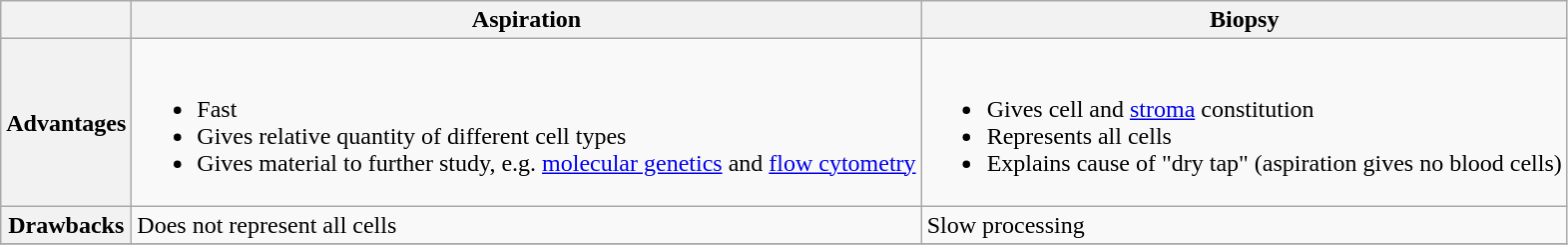<table class="wikitable">
<tr>
<th></th>
<th>Aspiration</th>
<th>Biopsy</th>
</tr>
<tr>
<th>Advantages</th>
<td><br><ul><li>Fast</li><li>Gives relative quantity of different cell types</li><li>Gives material to further study, e.g. <a href='#'>molecular genetics</a> and <a href='#'>flow cytometry</a></li></ul></td>
<td><br><ul><li>Gives cell and <a href='#'>stroma</a> constitution</li><li>Represents all cells</li><li>Explains cause of "dry tap" (aspiration gives no blood cells)</li></ul></td>
</tr>
<tr>
<th>Drawbacks</th>
<td>Does not represent all cells</td>
<td>Slow processing</td>
</tr>
<tr>
</tr>
</table>
